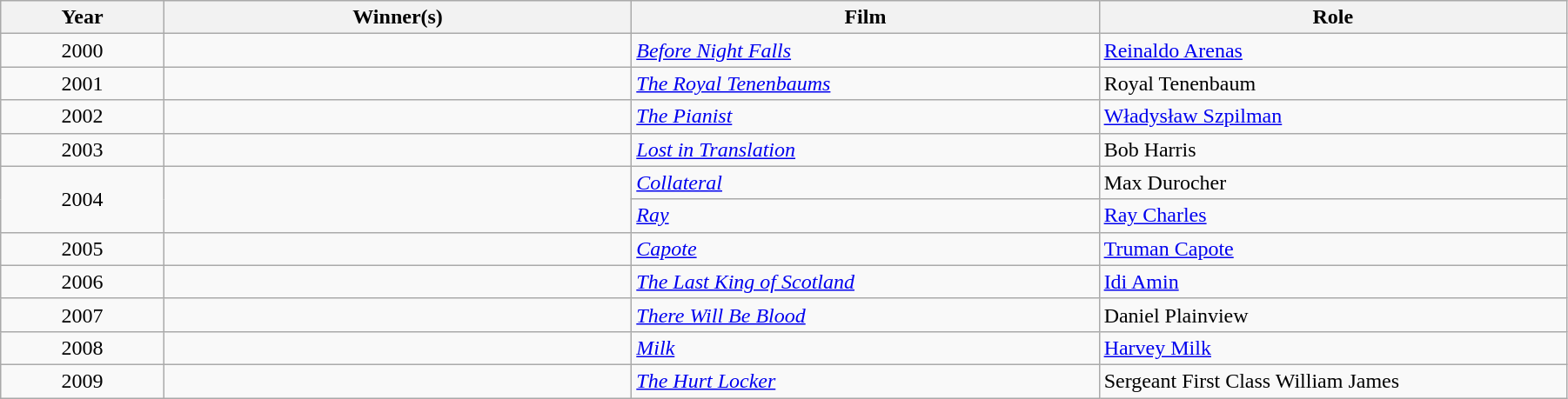<table class="wikitable" width="95%" cellpadding="5">
<tr>
<th width="100"><strong>Year</strong></th>
<th width="300"><strong>Winner(s)</strong></th>
<th width="300"><strong>Film</strong></th>
<th width="300"><strong>Role</strong></th>
</tr>
<tr>
<td style="text-align:center;">2000</td>
<td></td>
<td><em><a href='#'>Before Night Falls</a></em></td>
<td><a href='#'>Reinaldo Arenas</a></td>
</tr>
<tr>
<td style="text-align:center;">2001</td>
<td></td>
<td><em><a href='#'>The Royal Tenenbaums</a></em></td>
<td>Royal Tenenbaum</td>
</tr>
<tr>
<td style="text-align:center;">2002</td>
<td></td>
<td><em><a href='#'>The Pianist</a></em></td>
<td><a href='#'>Władysław Szpilman</a></td>
</tr>
<tr>
<td style="text-align:center;">2003</td>
<td></td>
<td><em><a href='#'>Lost in Translation</a></em></td>
<td>Bob Harris</td>
</tr>
<tr>
<td rowspan="2" style="text-align:center;">2004</td>
<td rowspan="2"></td>
<td><em><a href='#'>Collateral</a></em></td>
<td>Max Durocher</td>
</tr>
<tr>
<td><em><a href='#'>Ray</a></em></td>
<td><a href='#'>Ray Charles</a></td>
</tr>
<tr>
<td style="text-align:center;">2005</td>
<td></td>
<td><em><a href='#'>Capote</a></em></td>
<td><a href='#'>Truman Capote</a></td>
</tr>
<tr>
<td style="text-align:center;">2006</td>
<td></td>
<td><em><a href='#'>The Last King of Scotland</a></em></td>
<td><a href='#'>Idi Amin</a></td>
</tr>
<tr>
<td style="text-align:center;">2007</td>
<td></td>
<td><em><a href='#'>There Will Be Blood</a></em></td>
<td>Daniel Plainview</td>
</tr>
<tr>
<td style="text-align:center;">2008</td>
<td></td>
<td><em><a href='#'>Milk</a></em></td>
<td><a href='#'>Harvey Milk</a></td>
</tr>
<tr>
<td style="text-align:center;">2009</td>
<td></td>
<td><em><a href='#'>The Hurt Locker</a></em></td>
<td>Sergeant First Class William James</td>
</tr>
</table>
